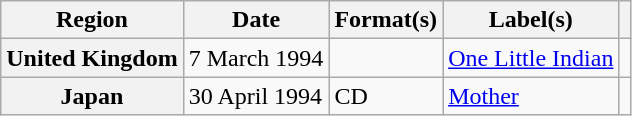<table class="wikitable plainrowheaders">
<tr>
<th scope="col">Region</th>
<th scope="col">Date</th>
<th scope="col">Format(s)</th>
<th scope="col">Label(s)</th>
<th scope="col"></th>
</tr>
<tr>
<th scope="row">United Kingdom</th>
<td>7 March 1994</td>
<td></td>
<td><a href='#'>One Little Indian</a></td>
<td></td>
</tr>
<tr>
<th scope="row">Japan</th>
<td>30 April 1994</td>
<td>CD</td>
<td><a href='#'>Mother</a></td>
<td></td>
</tr>
</table>
